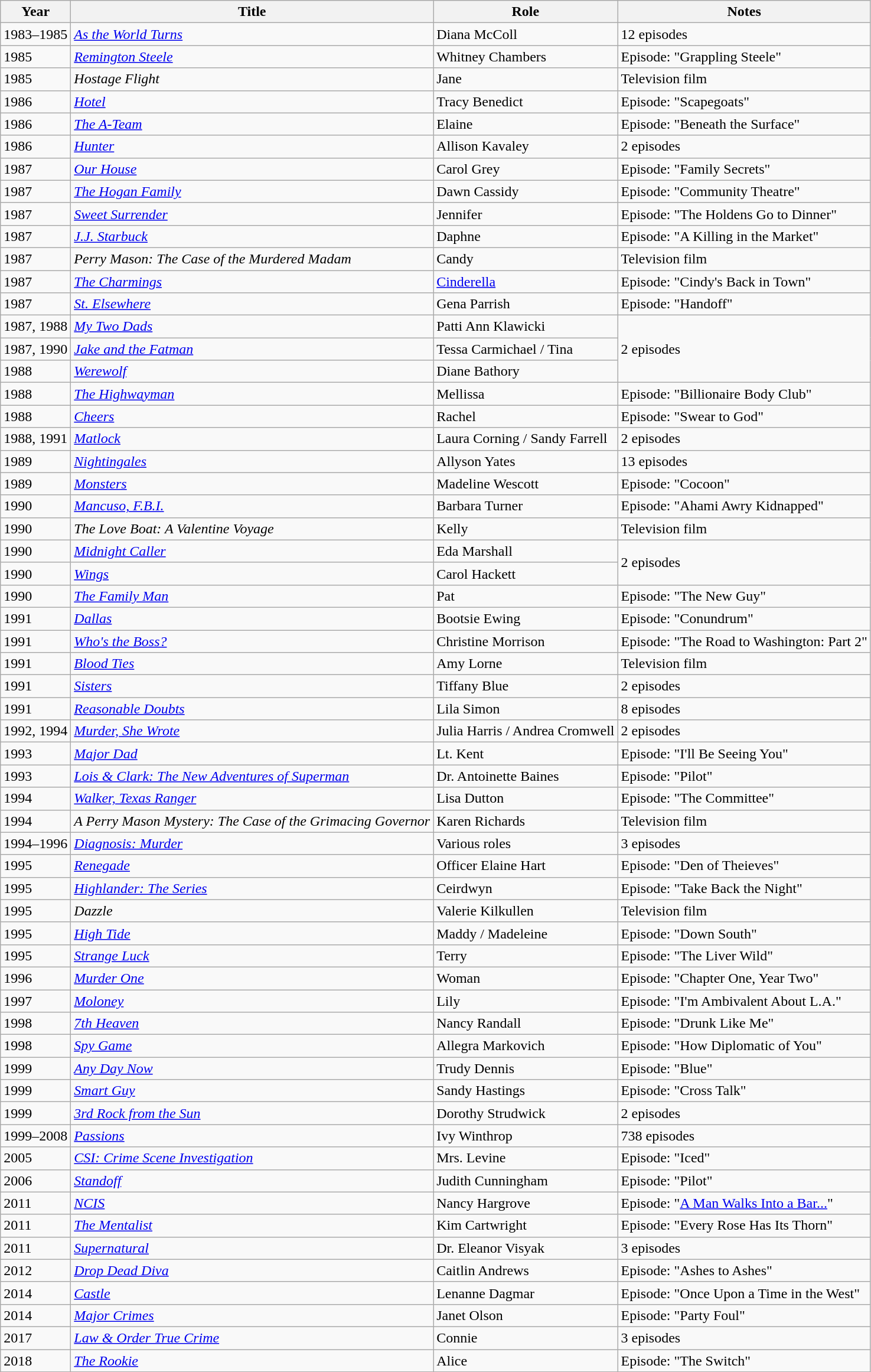<table class="wikitable sortable">
<tr>
<th>Year</th>
<th>Title</th>
<th>Role</th>
<th>Notes</th>
</tr>
<tr>
<td>1983–1985</td>
<td><em><a href='#'>As the World Turns</a></em></td>
<td>Diana McColl</td>
<td>12 episodes</td>
</tr>
<tr>
<td>1985</td>
<td><em><a href='#'>Remington Steele</a></em></td>
<td>Whitney Chambers</td>
<td>Episode: "Grappling Steele"</td>
</tr>
<tr>
<td>1985</td>
<td><em>Hostage Flight</em></td>
<td>Jane</td>
<td>Television film</td>
</tr>
<tr>
<td>1986</td>
<td><a href='#'><em>Hotel</em></a></td>
<td>Tracy Benedict</td>
<td>Episode: "Scapegoats"</td>
</tr>
<tr>
<td>1986</td>
<td><em><a href='#'>The A-Team</a></em></td>
<td>Elaine</td>
<td>Episode: "Beneath the Surface"</td>
</tr>
<tr>
<td>1986</td>
<td><a href='#'><em>Hunter</em></a></td>
<td>Allison Kavaley</td>
<td>2 episodes</td>
</tr>
<tr>
<td>1987</td>
<td><a href='#'><em>Our House</em></a></td>
<td>Carol Grey</td>
<td>Episode: "Family Secrets"</td>
</tr>
<tr>
<td>1987</td>
<td><em><a href='#'>The Hogan Family</a></em></td>
<td>Dawn Cassidy</td>
<td>Episode: "Community Theatre"</td>
</tr>
<tr>
<td>1987</td>
<td><a href='#'><em>Sweet Surrender</em></a></td>
<td>Jennifer</td>
<td>Episode: "The Holdens Go to Dinner"</td>
</tr>
<tr>
<td>1987</td>
<td><em><a href='#'>J.J. Starbuck</a></em></td>
<td>Daphne</td>
<td>Episode: "A Killing in the Market"</td>
</tr>
<tr>
<td>1987</td>
<td><em>Perry Mason: The Case of the Murdered Madam</em></td>
<td>Candy</td>
<td>Television film</td>
</tr>
<tr>
<td>1987</td>
<td><em><a href='#'>The Charmings</a></em></td>
<td><a href='#'>Cinderella</a></td>
<td>Episode: "Cindy's Back in Town"</td>
</tr>
<tr>
<td>1987</td>
<td><em><a href='#'>St. Elsewhere</a></em></td>
<td>Gena Parrish</td>
<td>Episode: "Handoff"</td>
</tr>
<tr>
<td>1987, 1988</td>
<td><em><a href='#'>My Two Dads</a></em></td>
<td>Patti Ann Klawicki</td>
<td rowspan="3">2 episodes</td>
</tr>
<tr>
<td>1987, 1990</td>
<td><em><a href='#'>Jake and the Fatman</a></em></td>
<td>Tessa Carmichael / Tina</td>
</tr>
<tr>
<td>1988</td>
<td><a href='#'><em>Werewolf</em></a></td>
<td>Diane Bathory</td>
</tr>
<tr>
<td>1988</td>
<td><a href='#'><em>The Highwayman</em></a></td>
<td>Mellissa</td>
<td>Episode: "Billionaire Body Club"</td>
</tr>
<tr>
<td>1988</td>
<td><em><a href='#'>Cheers</a></em></td>
<td>Rachel</td>
<td>Episode: "Swear to God"</td>
</tr>
<tr>
<td>1988, 1991</td>
<td><a href='#'><em>Matlock</em></a></td>
<td>Laura Corning / Sandy Farrell</td>
<td>2 episodes</td>
</tr>
<tr>
<td>1989</td>
<td><a href='#'><em>Nightingales</em></a></td>
<td>Allyson Yates</td>
<td>13 episodes</td>
</tr>
<tr>
<td>1989</td>
<td><a href='#'><em>Monsters</em></a></td>
<td>Madeline Wescott</td>
<td>Episode: "Cocoon"</td>
</tr>
<tr>
<td>1990</td>
<td><em><a href='#'>Mancuso, F.B.I.</a></em></td>
<td>Barbara Turner</td>
<td>Episode: "Ahami Awry Kidnapped"</td>
</tr>
<tr>
<td>1990</td>
<td><em>The Love Boat: A Valentine Voyage</em></td>
<td>Kelly</td>
<td>Television film</td>
</tr>
<tr>
<td>1990</td>
<td><em><a href='#'>Midnight Caller</a></em></td>
<td>Eda Marshall</td>
<td rowspan="2">2 episodes</td>
</tr>
<tr>
<td>1990</td>
<td><a href='#'><em>Wings</em></a></td>
<td>Carol Hackett</td>
</tr>
<tr>
<td>1990</td>
<td><a href='#'><em>The Family Man</em></a></td>
<td>Pat</td>
<td>Episode: "The New Guy"</td>
</tr>
<tr>
<td>1991</td>
<td><em><a href='#'>Dallas</a></em></td>
<td>Bootsie Ewing</td>
<td>Episode: "Conundrum"</td>
</tr>
<tr>
<td>1991</td>
<td><em><a href='#'>Who's the Boss?</a></em></td>
<td>Christine Morrison</td>
<td>Episode: "The Road to Washington: Part 2"</td>
</tr>
<tr>
<td>1991</td>
<td><a href='#'><em>Blood Ties</em></a></td>
<td>Amy Lorne</td>
<td>Television film</td>
</tr>
<tr>
<td>1991</td>
<td><a href='#'><em>Sisters</em></a></td>
<td>Tiffany Blue</td>
<td>2 episodes</td>
</tr>
<tr>
<td>1991</td>
<td><em><a href='#'>Reasonable Doubts</a></em></td>
<td>Lila Simon</td>
<td>8 episodes</td>
</tr>
<tr>
<td>1992, 1994</td>
<td><em><a href='#'>Murder, She Wrote</a></em></td>
<td>Julia Harris / Andrea Cromwell</td>
<td>2 episodes</td>
</tr>
<tr>
<td>1993</td>
<td><em><a href='#'>Major Dad</a></em></td>
<td>Lt. Kent</td>
<td>Episode: "I'll Be Seeing You"</td>
</tr>
<tr>
<td>1993</td>
<td><em><a href='#'>Lois & Clark: The New Adventures of Superman</a></em></td>
<td>Dr. Antoinette Baines</td>
<td>Episode: "Pilot"</td>
</tr>
<tr>
<td>1994</td>
<td><em><a href='#'>Walker, Texas Ranger</a></em></td>
<td>Lisa Dutton</td>
<td>Episode: "The Committee"</td>
</tr>
<tr>
<td>1994</td>
<td><em>A Perry Mason Mystery: The Case of the Grimacing Governor</em></td>
<td>Karen Richards</td>
<td>Television film</td>
</tr>
<tr>
<td>1994–1996</td>
<td><em><a href='#'>Diagnosis: Murder</a></em></td>
<td>Various roles</td>
<td>3 episodes</td>
</tr>
<tr>
<td>1995</td>
<td><a href='#'><em>Renegade</em></a></td>
<td>Officer Elaine Hart</td>
<td>Episode: "Den of Theieves"</td>
</tr>
<tr>
<td>1995</td>
<td><em><a href='#'>Highlander: The Series</a></em></td>
<td>Ceirdwyn</td>
<td>Episode: "Take Back the Night"</td>
</tr>
<tr>
<td>1995</td>
<td><em>Dazzle</em></td>
<td>Valerie Kilkullen</td>
<td>Television film</td>
</tr>
<tr>
<td>1995</td>
<td><a href='#'><em>High Tide</em></a></td>
<td>Maddy / Madeleine</td>
<td>Episode: "Down South"</td>
</tr>
<tr>
<td>1995</td>
<td><em><a href='#'>Strange Luck</a></em></td>
<td>Terry</td>
<td>Episode: "The Liver Wild"</td>
</tr>
<tr>
<td>1996</td>
<td><a href='#'><em>Murder One</em></a></td>
<td>Woman</td>
<td>Episode: "Chapter One, Year Two"</td>
</tr>
<tr>
<td>1997</td>
<td><a href='#'><em>Moloney</em></a></td>
<td>Lily</td>
<td>Episode: "I'm Ambivalent About L.A."</td>
</tr>
<tr>
<td>1998</td>
<td><a href='#'><em>7th Heaven</em></a></td>
<td>Nancy Randall</td>
<td>Episode: "Drunk Like Me"</td>
</tr>
<tr>
<td>1998</td>
<td><a href='#'><em>Spy Game</em></a></td>
<td>Allegra Markovich</td>
<td>Episode: "How Diplomatic of You"</td>
</tr>
<tr>
<td>1999</td>
<td><a href='#'><em>Any Day Now</em></a></td>
<td>Trudy Dennis</td>
<td>Episode: "Blue"</td>
</tr>
<tr>
<td>1999</td>
<td><em><a href='#'>Smart Guy</a></em></td>
<td>Sandy Hastings</td>
<td>Episode: "Cross Talk"</td>
</tr>
<tr>
<td>1999</td>
<td><em><a href='#'>3rd Rock from the Sun</a></em></td>
<td>Dorothy Strudwick</td>
<td>2 episodes</td>
</tr>
<tr>
<td>1999–2008</td>
<td><em><a href='#'>Passions</a></em></td>
<td>Ivy Winthrop</td>
<td>738 episodes</td>
</tr>
<tr>
<td>2005</td>
<td><em><a href='#'>CSI: Crime Scene Investigation</a></em></td>
<td>Mrs. Levine</td>
<td>Episode: "Iced"</td>
</tr>
<tr>
<td>2006</td>
<td><a href='#'><em>Standoff</em></a></td>
<td>Judith Cunningham</td>
<td>Episode: "Pilot"</td>
</tr>
<tr>
<td>2011</td>
<td><a href='#'><em>NCIS</em></a></td>
<td>Nancy Hargrove</td>
<td>Episode: "<a href='#'>A Man Walks Into a Bar...</a>"</td>
</tr>
<tr>
<td>2011</td>
<td><em><a href='#'>The Mentalist</a></em></td>
<td>Kim Cartwright</td>
<td>Episode: "Every Rose Has Its Thorn"</td>
</tr>
<tr>
<td>2011</td>
<td><a href='#'><em>Supernatural</em></a></td>
<td>Dr. Eleanor Visyak</td>
<td>3 episodes</td>
</tr>
<tr>
<td>2012</td>
<td><em><a href='#'>Drop Dead Diva</a></em></td>
<td>Caitlin Andrews</td>
<td>Episode: "Ashes to Ashes"</td>
</tr>
<tr>
<td>2014</td>
<td><a href='#'><em>Castle</em></a></td>
<td>Lenanne Dagmar</td>
<td>Episode: "Once Upon a Time in the West"</td>
</tr>
<tr>
<td>2014</td>
<td><a href='#'><em>Major Crimes</em></a></td>
<td>Janet Olson</td>
<td>Episode: "Party Foul"</td>
</tr>
<tr>
<td>2017</td>
<td><em><a href='#'>Law & Order True Crime</a></em></td>
<td>Connie</td>
<td>3 episodes</td>
</tr>
<tr>
<td>2018</td>
<td><a href='#'><em>The Rookie</em></a></td>
<td>Alice</td>
<td>Episode: "The Switch"</td>
</tr>
</table>
